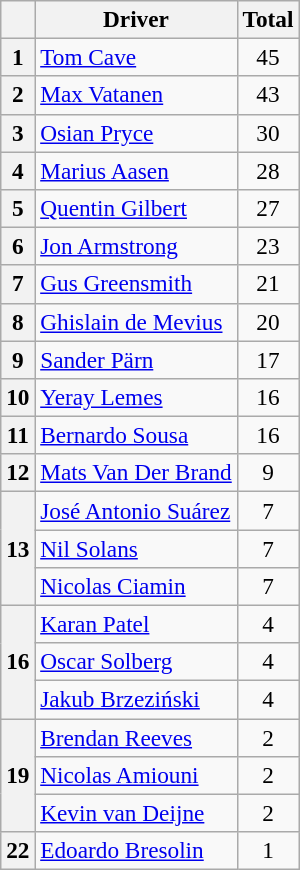<table class="wikitable" style="text-align:center; font-size:97%;">
<tr>
<th></th>
<th>Driver</th>
<th>Total</th>
</tr>
<tr>
<th>1</th>
<td align="left"> <a href='#'>Tom Cave</a></td>
<td>45</td>
</tr>
<tr>
<th>2</th>
<td align="left"> <a href='#'>Max Vatanen</a></td>
<td>43</td>
</tr>
<tr>
<th>3</th>
<td align="left"> <a href='#'>Osian Pryce</a></td>
<td>30</td>
</tr>
<tr>
<th>4</th>
<td align="left"> <a href='#'>Marius Aasen</a></td>
<td>28</td>
</tr>
<tr>
<th>5</th>
<td align="left"> <a href='#'>Quentin Gilbert</a></td>
<td>27</td>
</tr>
<tr>
<th>6</th>
<td align="left"> <a href='#'>Jon Armstrong</a></td>
<td>23</td>
</tr>
<tr>
<th>7</th>
<td align="left"> <a href='#'>Gus Greensmith</a></td>
<td>21</td>
</tr>
<tr>
<th>8</th>
<td align="left"> <a href='#'>Ghislain de Mevius</a></td>
<td>20</td>
</tr>
<tr>
<th>9</th>
<td align="left"> <a href='#'>Sander Pärn</a></td>
<td>17</td>
</tr>
<tr>
<th>10</th>
<td align="left"> <a href='#'>Yeray Lemes</a></td>
<td>16</td>
</tr>
<tr>
<th>11</th>
<td align="left"> <a href='#'>Bernardo Sousa</a></td>
<td>16</td>
</tr>
<tr>
<th>12</th>
<td align="left"> <a href='#'>Mats Van Der Brand</a></td>
<td>9</td>
</tr>
<tr>
<th rowspan="3">13</th>
<td align="left"> <a href='#'>José Antonio Suárez</a></td>
<td>7</td>
</tr>
<tr>
<td align="left"> <a href='#'>Nil Solans</a></td>
<td>7</td>
</tr>
<tr>
<td align="left"> <a href='#'>Nicolas Ciamin</a></td>
<td>7</td>
</tr>
<tr>
<th rowspan="3">16</th>
<td align="left"> <a href='#'>Karan Patel</a></td>
<td>4</td>
</tr>
<tr>
<td align="left"> <a href='#'>Oscar Solberg</a></td>
<td>4</td>
</tr>
<tr>
<td align="left"> <a href='#'>Jakub Brzeziński</a></td>
<td>4</td>
</tr>
<tr>
<th rowspan="3">19</th>
<td align="left"> <a href='#'>Brendan Reeves</a></td>
<td>2</td>
</tr>
<tr>
<td align="left"> <a href='#'>Nicolas Amiouni</a></td>
<td>2</td>
</tr>
<tr>
<td align="left"> <a href='#'>Kevin van Deijne</a></td>
<td>2</td>
</tr>
<tr>
<th>22</th>
<td align="left"> <a href='#'>Edoardo Bresolin</a></td>
<td>1</td>
</tr>
</table>
